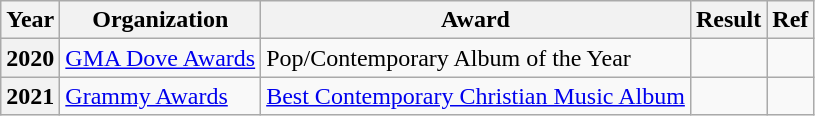<table class="wikitable plainrowheaders">
<tr>
<th>Year</th>
<th>Organization</th>
<th>Award</th>
<th>Result</th>
<th>Ref</th>
</tr>
<tr>
<th scope="row">2020</th>
<td><a href='#'>GMA Dove Awards</a></td>
<td>Pop/Contemporary Album of the Year</td>
<td></td>
<td></td>
</tr>
<tr>
<th scope="row">2021</th>
<td><a href='#'>Grammy Awards</a></td>
<td><a href='#'>Best Contemporary Christian Music Album</a></td>
<td></td>
<td></td>
</tr>
</table>
